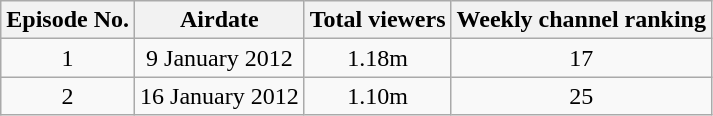<table class="wikitable" style="text-align:center;">
<tr>
<th>Episode No.</th>
<th>Airdate</th>
<th>Total viewers</th>
<th>Weekly channel ranking</th>
</tr>
<tr>
<td>1</td>
<td>9 January 2012</td>
<td>1.18m</td>
<td>17</td>
</tr>
<tr>
<td>2</td>
<td>16 January 2012</td>
<td>1.10m</td>
<td>25</td>
</tr>
</table>
